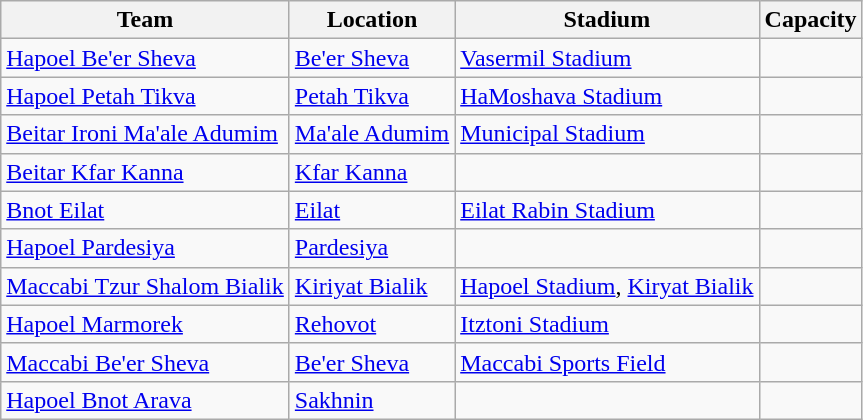<table class="wikitable sortable">
<tr>
<th>Team</th>
<th>Location</th>
<th>Stadium</th>
<th>Capacity</th>
</tr>
<tr>
<td><a href='#'>Hapoel Be'er Sheva</a></td>
<td><a href='#'>Be'er Sheva</a></td>
<td><a href='#'>Vasermil Stadium</a></td>
<td style="text-align:center"></td>
</tr>
<tr>
<td><a href='#'>Hapoel Petah Tikva</a></td>
<td><a href='#'>Petah Tikva</a></td>
<td><a href='#'>HaMoshava Stadium</a></td>
<td style="text-align:center"></td>
</tr>
<tr>
<td><a href='#'>Beitar Ironi Ma'ale Adumim</a></td>
<td><a href='#'>Ma'ale Adumim</a></td>
<td><a href='#'>Municipal Stadium</a></td>
<td style="text-align:center"></td>
</tr>
<tr>
<td><a href='#'>Beitar Kfar Kanna</a></td>
<td><a href='#'>Kfar Kanna</a></td>
<td></td>
<td style="text-align:center"></td>
</tr>
<tr>
<td><a href='#'>Bnot Eilat</a></td>
<td><a href='#'>Eilat</a></td>
<td><a href='#'>Eilat Rabin Stadium</a></td>
<td style="text-align:center"></td>
</tr>
<tr>
<td><a href='#'>Hapoel Pardesiya</a></td>
<td><a href='#'>Pardesiya</a></td>
<td></td>
<td style="text-align:center"></td>
</tr>
<tr>
<td><a href='#'>Maccabi Tzur Shalom Bialik</a></td>
<td><a href='#'>Kiriyat Bialik</a></td>
<td><a href='#'>Hapoel Stadium</a>, <a href='#'>Kiryat Bialik</a></td>
<td style="text-align:center"></td>
</tr>
<tr>
<td><a href='#'>Hapoel Marmorek</a></td>
<td><a href='#'>Rehovot</a></td>
<td><a href='#'>Itztoni Stadium</a></td>
<td style="text-align:center"></td>
</tr>
<tr>
<td><a href='#'>Maccabi Be'er Sheva</a></td>
<td><a href='#'>Be'er Sheva</a></td>
<td><a href='#'>Maccabi Sports Field</a></td>
<td style="text-align:center"></td>
</tr>
<tr>
<td><a href='#'>Hapoel Bnot Arava</a></td>
<td><a href='#'>Sakhnin</a></td>
<td></td>
<td style="text-align:center"></td>
</tr>
</table>
